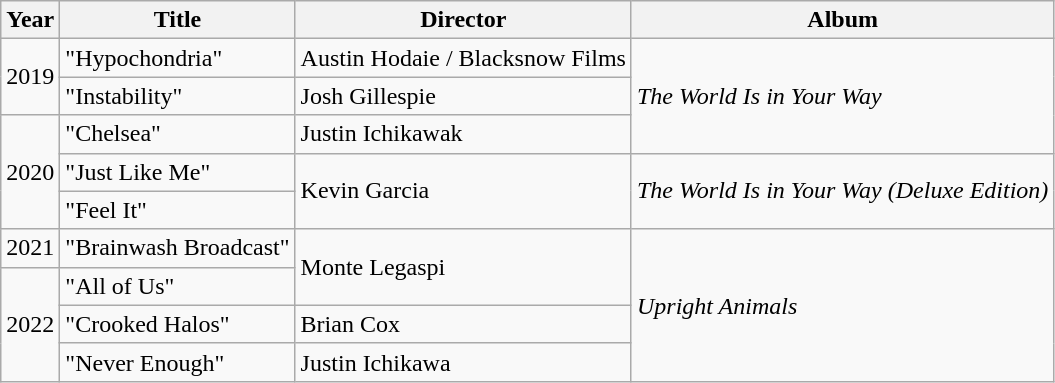<table class="wikitable">
<tr>
<th>Year</th>
<th>Title</th>
<th>Director</th>
<th>Album</th>
</tr>
<tr>
<td rowspan=2>2019</td>
<td>"Hypochondria"</td>
<td>Austin Hodaie / Blacksnow Films</td>
<td rowspan=3><em>The World Is in Your Way</em></td>
</tr>
<tr>
<td>"Instability"</td>
<td>Josh Gillespie</td>
</tr>
<tr>
<td rowspan=3>2020</td>
<td>"Chelsea"</td>
<td>Justin Ichikawak</td>
</tr>
<tr>
<td>"Just Like Me"</td>
<td rowspan=2>Kevin Garcia</td>
<td rowspan=2><em>The World Is in Your Way (Deluxe Edition)</em></td>
</tr>
<tr>
<td>"Feel It"</td>
</tr>
<tr>
<td>2021</td>
<td>"Brainwash Broadcast"<br> </td>
<td rowspan=2>Monte Legaspi</td>
<td rowspan=4><em>Upright Animals</em></td>
</tr>
<tr>
<td rowspan=3>2022</td>
<td>"All of Us"</td>
</tr>
<tr>
<td>"Crooked Halos"</td>
<td>Brian Cox</td>
</tr>
<tr>
<td>"Never Enough"</td>
<td>Justin Ichikawa</td>
</tr>
</table>
